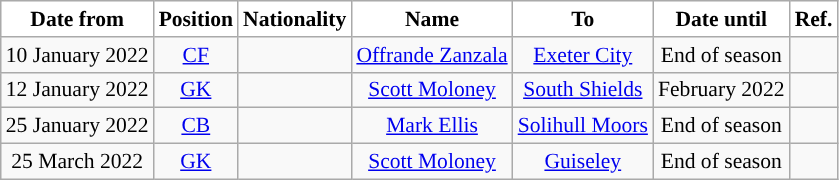<table class="wikitable"  style="text-align:center; font-size:90%; ">
<tr>
<th style="background:white;">Date from</th>
<th style="background:white;">Position</th>
<th style="background:white;">Nationality</th>
<th style="background:white;">Name</th>
<th style="background:white;">To</th>
<th style="background:white;">Date until</th>
<th style="background:white;">Ref.</th>
</tr>
<tr>
<td>10 January 2022</td>
<td><a href='#'>CF</a></td>
<td></td>
<td><a href='#'>Offrande Zanzala</a></td>
<td> <a href='#'>Exeter City</a></td>
<td>End of season</td>
<td></td>
</tr>
<tr>
<td>12 January 2022</td>
<td><a href='#'>GK</a></td>
<td></td>
<td><a href='#'>Scott Moloney</a></td>
<td> <a href='#'>South Shields</a></td>
<td>February 2022</td>
<td></td>
</tr>
<tr>
<td>25 January 2022</td>
<td><a href='#'>CB</a></td>
<td></td>
<td><a href='#'>Mark Ellis</a></td>
<td> <a href='#'>Solihull Moors</a></td>
<td>End of season</td>
<td></td>
</tr>
<tr>
<td>25 March 2022</td>
<td><a href='#'>GK</a></td>
<td></td>
<td><a href='#'>Scott Moloney</a></td>
<td> <a href='#'>Guiseley</a></td>
<td>End of season</td>
<td></td>
</tr>
</table>
